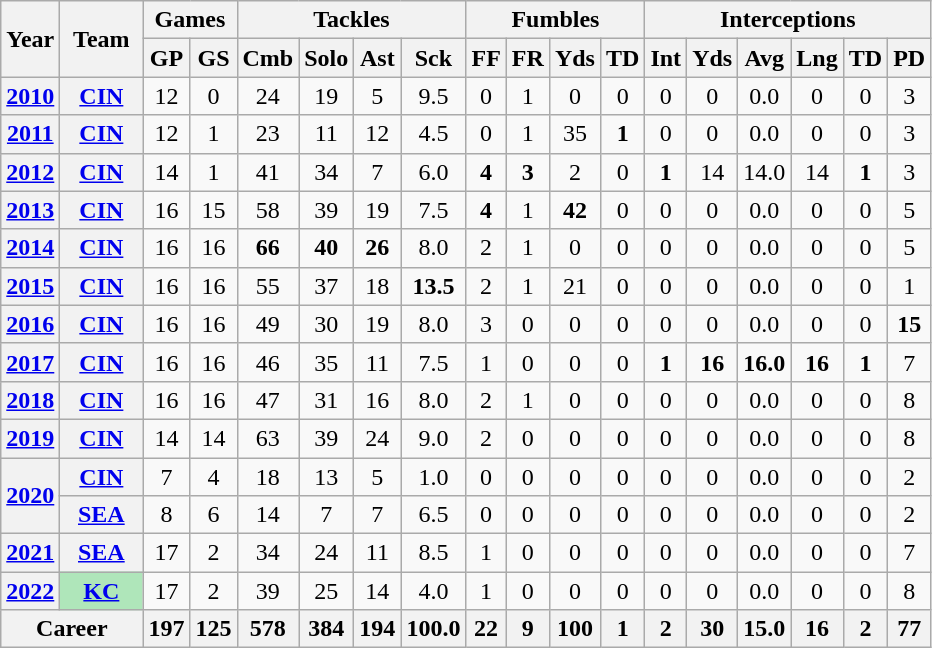<table class="wikitable" style="text-align:center;">
<tr>
<th rowspan="2">Year</th>
<th rowspan="2">Team</th>
<th colspan="2">Games</th>
<th colspan="4">Tackles</th>
<th colspan="4">Fumbles</th>
<th colspan="6">Interceptions</th>
</tr>
<tr>
<th>GP</th>
<th>GS</th>
<th>Cmb</th>
<th>Solo</th>
<th>Ast</th>
<th>Sck</th>
<th>FF</th>
<th>FR</th>
<th>Yds</th>
<th>TD</th>
<th>Int</th>
<th>Yds</th>
<th>Avg</th>
<th>Lng</th>
<th>TD</th>
<th>PD</th>
</tr>
<tr>
<th><a href='#'>2010</a></th>
<th><a href='#'>CIN</a></th>
<td>12</td>
<td>0</td>
<td>24</td>
<td>19</td>
<td>5</td>
<td>9.5</td>
<td>0</td>
<td>1</td>
<td>0</td>
<td>0</td>
<td>0</td>
<td>0</td>
<td>0.0</td>
<td>0</td>
<td>0</td>
<td>3</td>
</tr>
<tr>
<th><a href='#'>2011</a></th>
<th><a href='#'>CIN</a></th>
<td>12</td>
<td>1</td>
<td>23</td>
<td>11</td>
<td>12</td>
<td>4.5</td>
<td>0</td>
<td>1</td>
<td>35</td>
<td><strong>1</strong></td>
<td>0</td>
<td>0</td>
<td>0.0</td>
<td>0</td>
<td>0</td>
<td>3</td>
</tr>
<tr>
<th><a href='#'>2012</a></th>
<th><a href='#'>CIN</a></th>
<td>14</td>
<td>1</td>
<td>41</td>
<td>34</td>
<td>7</td>
<td>6.0</td>
<td><strong>4</strong></td>
<td><strong>3</strong></td>
<td>2</td>
<td>0</td>
<td><strong>1</strong></td>
<td>14</td>
<td>14.0</td>
<td>14</td>
<td><strong>1</strong></td>
<td>3</td>
</tr>
<tr>
<th><a href='#'>2013</a></th>
<th><a href='#'>CIN</a></th>
<td>16</td>
<td>15</td>
<td>58</td>
<td>39</td>
<td>19</td>
<td>7.5</td>
<td><strong>4</strong></td>
<td>1</td>
<td><strong>42</strong></td>
<td>0</td>
<td>0</td>
<td>0</td>
<td>0.0</td>
<td>0</td>
<td>0</td>
<td>5</td>
</tr>
<tr>
<th><a href='#'>2014</a></th>
<th><a href='#'>CIN</a></th>
<td>16</td>
<td>16</td>
<td><strong>66</strong></td>
<td><strong>40</strong></td>
<td><strong>26</strong></td>
<td>8.0</td>
<td>2</td>
<td>1</td>
<td>0</td>
<td>0</td>
<td>0</td>
<td>0</td>
<td>0.0</td>
<td>0</td>
<td>0</td>
<td>5</td>
</tr>
<tr>
<th><a href='#'>2015</a></th>
<th><a href='#'>CIN</a></th>
<td>16</td>
<td>16</td>
<td>55</td>
<td>37</td>
<td>18</td>
<td><strong>13.5</strong></td>
<td>2</td>
<td>1</td>
<td>21</td>
<td>0</td>
<td>0</td>
<td>0</td>
<td>0.0</td>
<td>0</td>
<td>0</td>
<td>1</td>
</tr>
<tr>
<th><a href='#'>2016</a></th>
<th><a href='#'>CIN</a></th>
<td>16</td>
<td>16</td>
<td>49</td>
<td>30</td>
<td>19</td>
<td>8.0</td>
<td>3</td>
<td>0</td>
<td>0</td>
<td>0</td>
<td>0</td>
<td>0</td>
<td>0.0</td>
<td>0</td>
<td>0</td>
<td><strong>15</strong></td>
</tr>
<tr>
<th><a href='#'>2017</a></th>
<th><a href='#'>CIN</a></th>
<td>16</td>
<td>16</td>
<td>46</td>
<td>35</td>
<td>11</td>
<td>7.5</td>
<td>1</td>
<td>0</td>
<td>0</td>
<td>0</td>
<td><strong>1</strong></td>
<td><strong>16</strong></td>
<td><strong>16.0</strong></td>
<td><strong>16</strong></td>
<td><strong>1</strong></td>
<td>7</td>
</tr>
<tr>
<th><a href='#'>2018</a></th>
<th><a href='#'>CIN</a></th>
<td>16</td>
<td>16</td>
<td>47</td>
<td>31</td>
<td>16</td>
<td>8.0</td>
<td>2</td>
<td>1</td>
<td>0</td>
<td>0</td>
<td>0</td>
<td>0</td>
<td>0.0</td>
<td>0</td>
<td>0</td>
<td>8</td>
</tr>
<tr>
<th><a href='#'>2019</a></th>
<th><a href='#'>CIN</a></th>
<td>14</td>
<td>14</td>
<td>63</td>
<td>39</td>
<td>24</td>
<td>9.0</td>
<td>2</td>
<td>0</td>
<td>0</td>
<td>0</td>
<td>0</td>
<td>0</td>
<td>0.0</td>
<td>0</td>
<td>0</td>
<td>8</td>
</tr>
<tr>
<th rowspan="2"><a href='#'>2020</a></th>
<th><a href='#'>CIN</a></th>
<td>7</td>
<td>4</td>
<td>18</td>
<td>13</td>
<td>5</td>
<td>1.0</td>
<td>0</td>
<td>0</td>
<td>0</td>
<td>0</td>
<td>0</td>
<td>0</td>
<td>0.0</td>
<td>0</td>
<td>0</td>
<td>2</td>
</tr>
<tr>
<th><a href='#'>SEA</a></th>
<td>8</td>
<td>6</td>
<td>14</td>
<td>7</td>
<td>7</td>
<td>6.5</td>
<td>0</td>
<td>0</td>
<td>0</td>
<td>0</td>
<td>0</td>
<td>0</td>
<td>0.0</td>
<td>0</td>
<td>0</td>
<td>2</td>
</tr>
<tr>
<th><a href='#'>2021</a></th>
<th><a href='#'>SEA</a></th>
<td>17</td>
<td>2</td>
<td>34</td>
<td>24</td>
<td>11</td>
<td>8.5</td>
<td>1</td>
<td>0</td>
<td>0</td>
<td>0</td>
<td>0</td>
<td>0</td>
<td>0.0</td>
<td>0</td>
<td>0</td>
<td>7</td>
</tr>
<tr>
<th><a href='#'>2022</a></th>
<th style="background:#afe6ba; width:3em;"><a href='#'>KC</a></th>
<td>17</td>
<td>2</td>
<td>39</td>
<td>25</td>
<td>14</td>
<td>4.0</td>
<td>1</td>
<td>0</td>
<td>0</td>
<td>0</td>
<td>0</td>
<td>0</td>
<td>0.0</td>
<td>0</td>
<td>0</td>
<td>8</td>
</tr>
<tr>
<th colspan="2">Career</th>
<th>197</th>
<th>125</th>
<th>578</th>
<th>384</th>
<th>194</th>
<th>100.0</th>
<th>22</th>
<th>9</th>
<th>100</th>
<th>1</th>
<th>2</th>
<th>30</th>
<th>15.0</th>
<th>16</th>
<th>2</th>
<th>77</th>
</tr>
</table>
